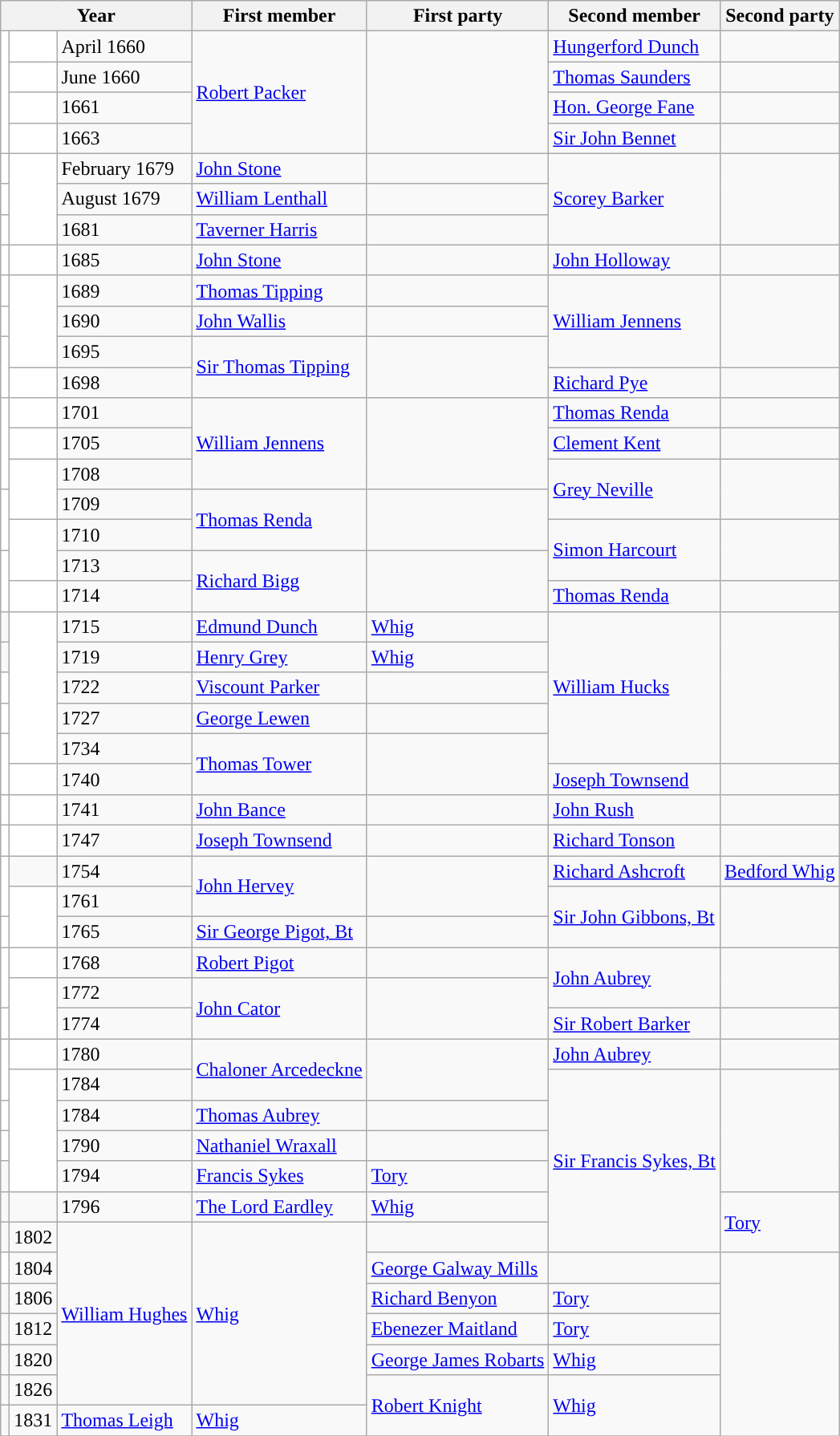<table class="wikitable">
<tr>
<th colspan="3">Year</th>
<th>First member</th>
<th>First party</th>
<th>Second member</th>
<th>Second party</th>
</tr>
<tr>
<td rowspan="4" style="color:inherit;background-color: white"></td>
<td style="color:inherit;background-color: white"></td>
<td>April 1660</td>
<td rowspan="4"><a href='#'>Robert Packer</a></td>
<td rowspan="4"></td>
<td><a href='#'>Hungerford Dunch</a></td>
<td></td>
</tr>
<tr>
<td style="color:inherit;background-color: white"></td>
<td>June 1660</td>
<td><a href='#'>Thomas Saunders</a></td>
<td></td>
</tr>
<tr>
<td style="color:inherit;background-color: white"></td>
<td>1661</td>
<td><a href='#'>Hon. George Fane</a></td>
<td></td>
</tr>
<tr>
<td style="color:inherit;background-color: white"></td>
<td>1663</td>
<td><a href='#'>Sir John Bennet</a></td>
<td></td>
</tr>
<tr>
<td style="color:inherit;background-color: white"></td>
<td rowspan="3" style="color:inherit;background-color: white"></td>
<td>February 1679</td>
<td><a href='#'>John Stone</a></td>
<td></td>
<td rowspan="3"><a href='#'>Scorey Barker</a></td>
<td rowspan="3"></td>
</tr>
<tr>
<td style="color:inherit;background-color: white"></td>
<td>August 1679</td>
<td><a href='#'>William Lenthall</a></td>
<td></td>
</tr>
<tr>
<td style="color:inherit;background-color: white"></td>
<td>1681</td>
<td><a href='#'>Taverner Harris</a></td>
<td></td>
</tr>
<tr>
<td style="color:inherit;background-color: white"></td>
<td style="color:inherit;background-color: white"></td>
<td>1685</td>
<td><a href='#'>John Stone</a></td>
<td></td>
<td><a href='#'>John Holloway</a></td>
<td></td>
</tr>
<tr>
<td style="color:inherit;background-color: white"></td>
<td rowspan="3" style="color:inherit;background-color: white"></td>
<td>1689</td>
<td><a href='#'>Thomas Tipping</a></td>
<td></td>
<td rowspan="3"><a href='#'>William Jennens</a></td>
<td rowspan="3"></td>
</tr>
<tr>
<td style="color:inherit;background-color: white"></td>
<td>1690</td>
<td><a href='#'>John Wallis</a></td>
<td></td>
</tr>
<tr>
<td rowspan="2" style="color:inherit;background-color: white"></td>
<td>1695</td>
<td rowspan="2"><a href='#'>Sir Thomas Tipping</a></td>
<td rowspan="2"></td>
</tr>
<tr>
<td style="color:inherit;background-color: white"></td>
<td>1698</td>
<td><a href='#'>Richard Pye</a></td>
<td></td>
</tr>
<tr>
<td rowspan="3" style="color:inherit;background-color: white"></td>
<td style="color:inherit;background-color: white"></td>
<td>1701</td>
<td rowspan="3"><a href='#'>William Jennens</a></td>
<td rowspan="3"></td>
<td><a href='#'>Thomas Renda</a></td>
<td></td>
</tr>
<tr>
<td style="color:inherit;background-color: white"></td>
<td>1705</td>
<td><a href='#'>Clement Kent</a></td>
<td></td>
</tr>
<tr>
<td rowspan="2" style="color:inherit;background-color: white"></td>
<td>1708</td>
<td rowspan="2"><a href='#'>Grey Neville</a></td>
<td rowspan="2"></td>
</tr>
<tr>
<td rowspan="2" style="color:inherit;background-color: white"></td>
<td>1709</td>
<td rowspan="2"><a href='#'>Thomas Renda</a></td>
<td rowspan="2"></td>
</tr>
<tr>
<td rowspan="2" style="color:inherit;background-color: white"></td>
<td>1710</td>
<td rowspan="2"><a href='#'>Simon Harcourt</a></td>
<td rowspan="2"></td>
</tr>
<tr>
<td rowspan="2" style="color:inherit;background-color: white"></td>
<td>1713</td>
<td rowspan="2"><a href='#'>Richard Bigg</a></td>
<td rowspan="2"></td>
</tr>
<tr>
<td style="color:inherit;background-color: white"></td>
<td>1714</td>
<td><a href='#'>Thomas Renda</a></td>
<td></td>
</tr>
<tr>
<td style="color:inherit;background-color: "></td>
<td rowspan="5" style="color:inherit;background-color: white"></td>
<td>1715</td>
<td><a href='#'>Edmund Dunch</a></td>
<td><a href='#'>Whig</a></td>
<td rowspan="5"><a href='#'>William Hucks</a></td>
<td rowspan="5"></td>
</tr>
<tr>
<td style="color:inherit;background-color: "></td>
<td>1719</td>
<td><a href='#'>Henry Grey</a></td>
<td><a href='#'>Whig</a></td>
</tr>
<tr>
<td style="color:inherit;background-color: white"></td>
<td>1722</td>
<td><a href='#'>Viscount Parker</a></td>
<td></td>
</tr>
<tr>
<td style="color:inherit;background-color: white"></td>
<td>1727</td>
<td><a href='#'>George Lewen</a></td>
<td></td>
</tr>
<tr>
<td rowspan="2" style="color:inherit;background-color: white"></td>
<td>1734</td>
<td rowspan="2"><a href='#'>Thomas Tower</a></td>
<td rowspan="2"></td>
</tr>
<tr>
<td style="color:inherit;background-color: white"></td>
<td>1740</td>
<td><a href='#'>Joseph Townsend</a></td>
<td></td>
</tr>
<tr>
<td style="color:inherit;background-color: white"></td>
<td style="color:inherit;background-color: white"></td>
<td>1741</td>
<td><a href='#'>John Bance</a></td>
<td></td>
<td><a href='#'>John Rush</a></td>
<td></td>
</tr>
<tr>
<td style="color:inherit;background-color: white"></td>
<td style="color:inherit;background-color: white"></td>
<td>1747</td>
<td><a href='#'>Joseph Townsend</a></td>
<td></td>
<td><a href='#'>Richard Tonson</a></td>
<td></td>
</tr>
<tr>
<td style="color:inherit;background-color: white" rowspan="2"></td>
<td style="color:inherit;background-color: "></td>
<td>1754</td>
<td rowspan="2"><a href='#'>John Hervey</a></td>
<td rowspan="2"></td>
<td><a href='#'>Richard Ashcroft</a></td>
<td><a href='#'>Bedford Whig</a></td>
</tr>
<tr>
<td style="color:inherit;background-color: white" rowspan="2"></td>
<td>1761</td>
<td rowspan="2"><a href='#'>Sir John Gibbons, Bt</a></td>
<td rowspan="2"></td>
</tr>
<tr>
<td style="color:inherit;background-color: white"></td>
<td>1765</td>
<td><a href='#'>Sir George Pigot, Bt</a></td>
<td></td>
</tr>
<tr>
<td style="color:inherit;background-color: white" rowspan="2"></td>
<td style="color:inherit;background-color: white"></td>
<td>1768</td>
<td><a href='#'>Robert Pigot</a></td>
<td></td>
<td rowspan="2"><a href='#'>John Aubrey</a></td>
<td rowspan="2"></td>
</tr>
<tr>
<td style="color:inherit;background-color: white" rowspan="2"></td>
<td>1772</td>
<td rowspan="2"><a href='#'>John Cator</a></td>
<td rowspan="2"></td>
</tr>
<tr>
<td style="color:inherit;background-color: white"></td>
<td>1774</td>
<td><a href='#'>Sir Robert Barker</a></td>
<td></td>
</tr>
<tr>
<td style="color:inherit;background-color: white" rowspan="2"></td>
<td style="color:inherit;background-color: white"></td>
<td>1780</td>
<td rowspan="2"><a href='#'>Chaloner Arcedeckne</a></td>
<td rowspan="2"></td>
<td><a href='#'>John Aubrey</a></td>
<td></td>
</tr>
<tr>
<td style="color:inherit;background-color: white" rowspan="4"></td>
<td>1784</td>
<td rowspan="6"><a href='#'>Sir Francis Sykes, Bt</a></td>
<td rowspan="4"></td>
</tr>
<tr>
<td style="color:inherit;background-color: white"></td>
<td>1784</td>
<td><a href='#'>Thomas Aubrey</a></td>
<td></td>
</tr>
<tr>
<td style="color:inherit;background-color: white"></td>
<td>1790</td>
<td><a href='#'>Nathaniel Wraxall</a></td>
<td></td>
</tr>
<tr>
<td style="color:inherit;background-color: "></td>
<td>1794</td>
<td><a href='#'>Francis Sykes</a></td>
<td><a href='#'>Tory</a></td>
</tr>
<tr>
<td style="color:inherit;background-color: "></td>
<td style="color:inherit;background-color: "></td>
<td>1796</td>
<td><a href='#'>The Lord Eardley</a></td>
<td><a href='#'>Whig</a></td>
<td rowspan="2"><a href='#'>Tory</a></td>
</tr>
<tr>
<td style="color:inherit;background-color: "></td>
<td>1802</td>
<td rowspan="6"><a href='#'>William Hughes</a></td>
<td rowspan="6"><a href='#'>Whig</a></td>
</tr>
<tr>
<td style="color:inherit;background-color: white"></td>
<td>1804</td>
<td><a href='#'>George Galway Mills</a></td>
<td></td>
</tr>
<tr>
<td style="color:inherit;background-color: "></td>
<td>1806</td>
<td><a href='#'>Richard Benyon</a></td>
<td><a href='#'>Tory</a></td>
</tr>
<tr>
<td style="color:inherit;background-color: "></td>
<td>1812</td>
<td><a href='#'>Ebenezer Maitland</a></td>
<td><a href='#'>Tory</a></td>
</tr>
<tr>
<td style="color:inherit;background-color: "></td>
<td>1820</td>
<td><a href='#'>George James Robarts</a></td>
<td><a href='#'>Whig</a></td>
</tr>
<tr>
<td style="color:inherit;background-color: "></td>
<td>1826</td>
<td rowspan="2"><a href='#'>Robert Knight</a></td>
<td rowspan="2"><a href='#'>Whig</a></td>
</tr>
<tr>
<td style="color:inherit;background-color: "></td>
<td>1831</td>
<td><a href='#'>Thomas Leigh</a></td>
<td><a href='#'>Whig</a></td>
</tr>
<tr>
</tr>
</table>
